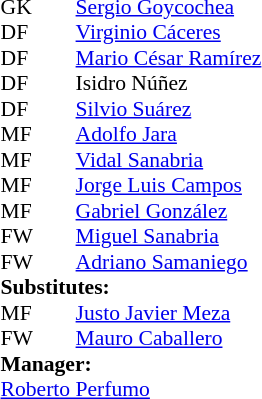<table style="font-size:90%; margin:0.2em auto;" cellspacing="0" cellpadding="0">
<tr>
<th width="25"></th>
<th width="25"></th>
</tr>
<tr>
<td>GK</td>
<td></td>
<td> <a href='#'>Sergio Goycochea</a></td>
</tr>
<tr>
<td>DF</td>
<td></td>
<td> <a href='#'>Virginio Cáceres</a></td>
<td></td>
<td></td>
</tr>
<tr>
<td>DF</td>
<td></td>
<td> <a href='#'>Mario César Ramírez</a></td>
</tr>
<tr>
<td>DF</td>
<td></td>
<td> Isidro Núñez</td>
</tr>
<tr>
<td>DF</td>
<td></td>
<td> <a href='#'>Silvio Suárez</a></td>
</tr>
<tr>
<td>MF</td>
<td></td>
<td> <a href='#'>Adolfo Jara</a></td>
</tr>
<tr>
<td>MF</td>
<td></td>
<td> <a href='#'>Vidal Sanabria</a></td>
</tr>
<tr>
<td>MF</td>
<td></td>
<td> <a href='#'>Jorge Luis Campos</a></td>
<td></td>
<td></td>
</tr>
<tr>
<td>MF</td>
<td></td>
<td> <a href='#'>Gabriel González</a></td>
</tr>
<tr>
<td>FW</td>
<td></td>
<td> <a href='#'>Miguel Sanabria</a></td>
</tr>
<tr>
<td>FW</td>
<td></td>
<td> <a href='#'>Adriano Samaniego</a></td>
</tr>
<tr>
<td colspan=3><strong>Substitutes:</strong></td>
</tr>
<tr>
<td>MF</td>
<td></td>
<td> <a href='#'>Justo Javier Meza</a></td>
<td></td>
<td></td>
</tr>
<tr>
<td>FW</td>
<td></td>
<td> <a href='#'>Mauro Caballero</a></td>
<td></td>
<td></td>
</tr>
<tr>
<td colspan=3><strong>Manager:</strong></td>
</tr>
<tr>
<td colspan=4> <a href='#'>Roberto Perfumo</a></td>
</tr>
</table>
